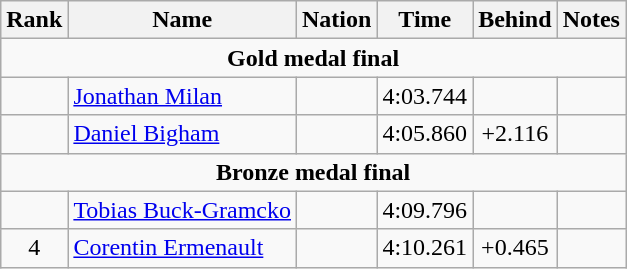<table class="wikitable" style="text-align:center">
<tr>
<th>Rank</th>
<th>Name</th>
<th>Nation</th>
<th>Time</th>
<th>Behind</th>
<th>Notes</th>
</tr>
<tr>
<td colspan=6><strong>Gold medal final</strong></td>
</tr>
<tr>
<td></td>
<td align=left><a href='#'>Jonathan Milan</a></td>
<td align=left></td>
<td>4:03.744</td>
<td></td>
<td></td>
</tr>
<tr>
<td></td>
<td align=left><a href='#'>Daniel Bigham</a></td>
<td align=left></td>
<td>4:05.860</td>
<td>+2.116</td>
<td></td>
</tr>
<tr>
<td colspan=6><strong>Bronze medal final</strong></td>
</tr>
<tr>
<td></td>
<td align=left><a href='#'>Tobias Buck-Gramcko</a></td>
<td align=left></td>
<td>4:09.796</td>
<td></td>
<td></td>
</tr>
<tr>
<td>4</td>
<td align=left><a href='#'>Corentin Ermenault</a></td>
<td align=left></td>
<td>4:10.261</td>
<td>+0.465</td>
<td></td>
</tr>
</table>
